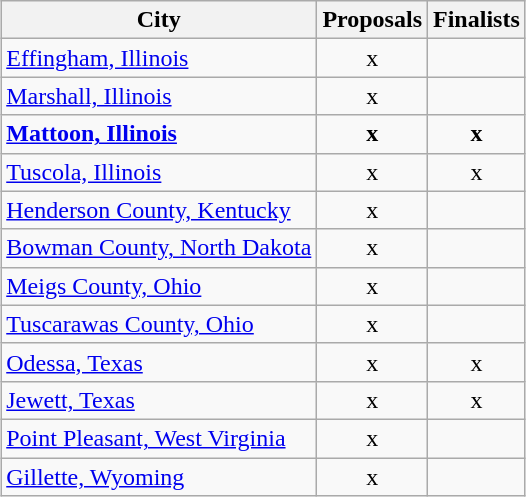<table class="wikitable" style="text-align:center;margin:1em auto">
<tr>
<th>City</th>
<th>Proposals</th>
<th>Finalists</th>
</tr>
<tr>
<td align="left"><a href='#'>Effingham, Illinois</a></td>
<td>x</td>
<td></td>
</tr>
<tr>
<td align="left"><a href='#'>Marshall, Illinois</a></td>
<td>x</td>
<td></td>
</tr>
<tr>
<td align="left"><strong><a href='#'>Mattoon, Illinois</a></strong></td>
<td><strong>x</strong></td>
<td><strong>x</strong></td>
</tr>
<tr>
<td align="left"><a href='#'>Tuscola, Illinois</a></td>
<td>x</td>
<td>x</td>
</tr>
<tr>
<td align="left"><a href='#'>Henderson County, Kentucky</a></td>
<td>x</td>
<td></td>
</tr>
<tr>
<td align="left"><a href='#'>Bowman County, North Dakota</a></td>
<td>x</td>
<td></td>
</tr>
<tr>
<td align="left"><a href='#'>Meigs County, Ohio</a></td>
<td>x</td>
<td></td>
</tr>
<tr>
<td align="left"><a href='#'>Tuscarawas County, Ohio</a></td>
<td>x</td>
<td></td>
</tr>
<tr>
<td align="left"><a href='#'>Odessa, Texas</a></td>
<td>x</td>
<td>x</td>
</tr>
<tr>
<td align="left"><a href='#'>Jewett, Texas</a></td>
<td>x</td>
<td>x</td>
</tr>
<tr>
<td align="left"><a href='#'>Point Pleasant, West Virginia</a></td>
<td>x</td>
<td></td>
</tr>
<tr>
<td align="left"><a href='#'>Gillette, Wyoming</a></td>
<td>x</td>
<td></td>
</tr>
</table>
